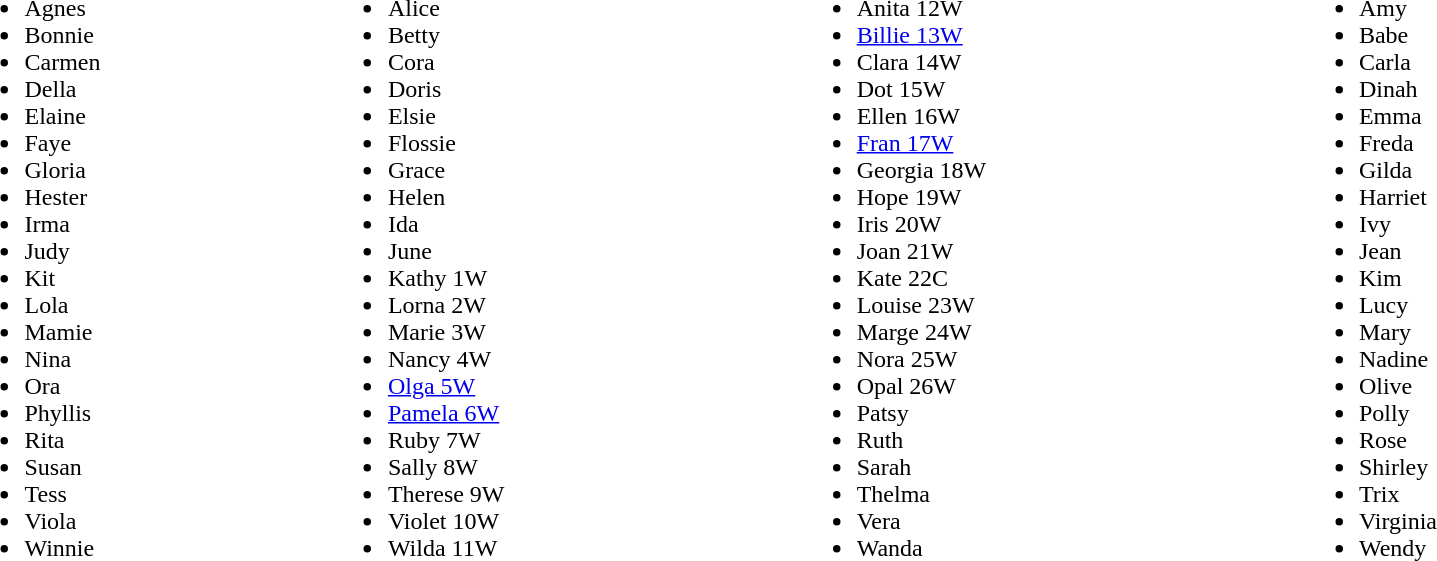<table width="90%">
<tr>
<td><br><ul><li><div>Agnes</div></li><li><div>Bonnie</div></li><li><div>Carmen</div></li><li><div>Della</div></li><li><div>Elaine</div></li><li><div>Faye</div></li><li><div>Gloria</div></li><li><div>Hester</div></li><li><div>Irma</div></li><li><div>Judy</div></li><li><div>Kit</div></li><li><div>Lola</div></li><li><div>Mamie</div></li><li><div>Nina</div></li><li><div>Ora</div></li><li><div>Phyllis</div></li><li><div>Rita</div></li><li><div>Susan</div></li><li><div>Tess</div></li><li><div>Viola</div></li><li><div>Winnie</div></li></ul></td>
<td><br><ul><li><div>Alice</div></li><li><div>Betty</div></li><li><div>Cora</div></li><li><div>Doris</div></li><li><div>Elsie</div></li><li><div>Flossie</div></li><li><div>Grace</div></li><li><div>Helen</div></li><li><div>Ida</div></li><li><div>June</div></li><li>Kathy 1W</li><li>Lorna 2W</li><li>Marie 3W</li><li>Nancy 4W</li><li><a href='#'>Olga 5W</a></li><li><a href='#'>Pamela 6W</a></li><li>Ruby 7W</li><li>Sally 8W</li><li>Therese 9W</li><li>Violet 10W</li><li>Wilda 11W</li></ul></td>
<td><br><ul><li>Anita 12W</li><li><a href='#'>Billie 13W</a></li><li>Clara 14W</li><li>Dot 15W</li><li>Ellen 16W</li><li><a href='#'>Fran 17W</a></li><li>Georgia 18W</li><li>Hope 19W</li><li>Iris 20W</li><li>Joan 21W</li><li>Kate 22C</li><li>Louise 23W</li><li>Marge 24W</li><li>Nora 25W</li><li>Opal 26W</li><li><div>Patsy</div></li><li><div>Ruth</div></li><li><div>Sarah</div></li><li><div>Thelma</div></li><li><div>Vera</div></li><li><div>Wanda</div></li></ul></td>
<td><br><ul><li><div>Amy</div></li><li><div>Babe</div></li><li><div>Carla</div></li><li><div>Dinah</div></li><li><div>Emma</div></li><li><div>Freda</div></li><li><div>Gilda</div></li><li><div>Harriet</div></li><li><div>Ivy</div></li><li><div>Jean</div></li><li><div>Kim</div></li><li><div>Lucy</div></li><li><div>Mary</div></li><li><div>Nadine</div></li><li><div>Olive</div></li><li><div>Polly</div></li><li><div>Rose</div></li><li><div>Shirley</div></li><li><div>Trix</div></li><li><div>Virginia</div></li><li><div>Wendy</div></li></ul></td>
</tr>
</table>
